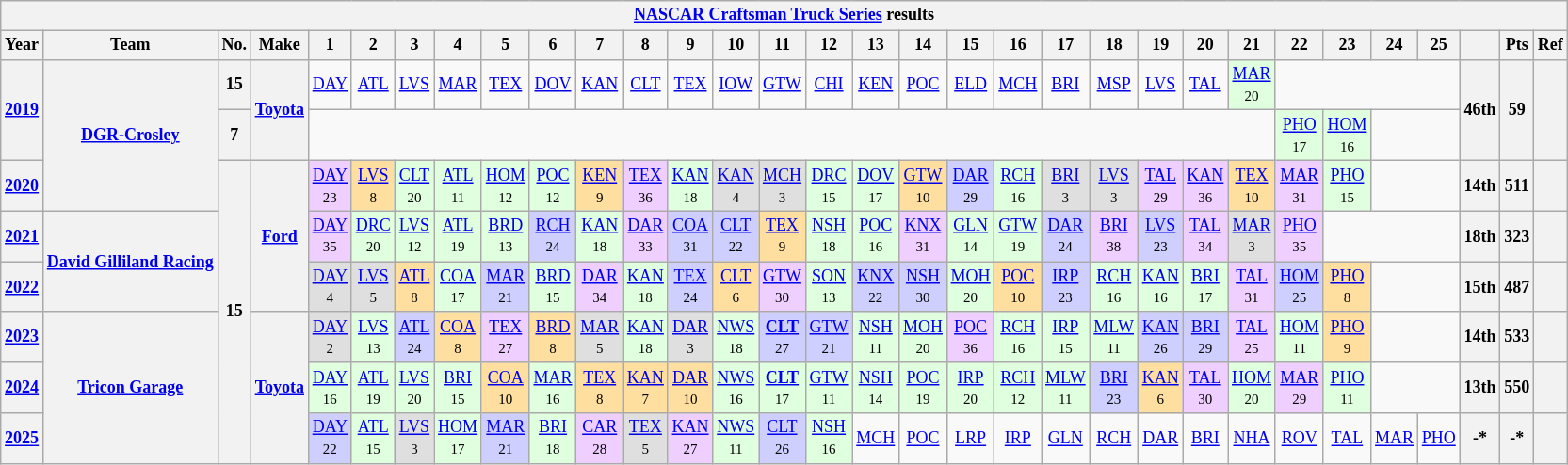<table class="wikitable" style="text-align:center; font-size:75%">
<tr>
<th colspan=45><a href='#'>NASCAR Craftsman Truck Series</a> results</th>
</tr>
<tr>
<th>Year</th>
<th>Team</th>
<th>No.</th>
<th>Make</th>
<th>1</th>
<th>2</th>
<th>3</th>
<th>4</th>
<th>5</th>
<th>6</th>
<th>7</th>
<th>8</th>
<th>9</th>
<th>10</th>
<th>11</th>
<th>12</th>
<th>13</th>
<th>14</th>
<th>15</th>
<th>16</th>
<th>17</th>
<th>18</th>
<th>19</th>
<th>20</th>
<th>21</th>
<th>22</th>
<th>23</th>
<th>24</th>
<th>25</th>
<th></th>
<th>Pts</th>
<th>Ref</th>
</tr>
<tr>
<th rowspan=2><a href='#'>2019</a></th>
<th rowspan=3><a href='#'>DGR-Crosley</a></th>
<th>15</th>
<th rowspan=2><a href='#'>Toyota</a></th>
<td><a href='#'>DAY</a></td>
<td><a href='#'>ATL</a></td>
<td><a href='#'>LVS</a></td>
<td><a href='#'>MAR</a></td>
<td><a href='#'>TEX</a></td>
<td><a href='#'>DOV</a></td>
<td><a href='#'>KAN</a></td>
<td><a href='#'>CLT</a></td>
<td><a href='#'>TEX</a></td>
<td><a href='#'>IOW</a></td>
<td><a href='#'>GTW</a></td>
<td><a href='#'>CHI</a></td>
<td><a href='#'>KEN</a></td>
<td><a href='#'>POC</a></td>
<td><a href='#'>ELD</a></td>
<td><a href='#'>MCH</a></td>
<td><a href='#'>BRI</a></td>
<td><a href='#'>MSP</a></td>
<td><a href='#'>LVS</a></td>
<td><a href='#'>TAL</a></td>
<td style="background:#DFFFDF;"><a href='#'>MAR</a><br><small>20</small></td>
<td colspan=4></td>
<th rowspan=2>46th</th>
<th rowspan=2>59</th>
<th rowspan=2></th>
</tr>
<tr>
<th>7</th>
<td colspan=21></td>
<td style="background:#DFFFDF;"><a href='#'>PHO</a><br><small>17</small></td>
<td style="background:#DFFFDF;"><a href='#'>HOM</a><br><small>16</small></td>
<td colspan=2></td>
</tr>
<tr>
<th><a href='#'>2020</a></th>
<th rowspan=6>15</th>
<th rowspan=3><a href='#'>Ford</a></th>
<td style="background:#EFCFFF;"><a href='#'>DAY</a><br><small>23</small></td>
<td style="background:#FFDF9F;"><a href='#'>LVS</a><br><small>8</small></td>
<td style="background:#DFFFDF;"><a href='#'>CLT</a><br><small>20</small></td>
<td style="background:#DFFFDF;"><a href='#'>ATL</a><br><small>11</small></td>
<td style="background:#DFFFDF;"><a href='#'>HOM</a><br><small>12</small></td>
<td style="background:#DFFFDF;"><a href='#'>POC</a><br><small>12</small></td>
<td style="background:#FFDF9F;"><a href='#'>KEN</a><br><small>9</small></td>
<td style="background:#EFCFFF;"><a href='#'>TEX</a><br><small>36</small></td>
<td style="background:#DFFFDF;"><a href='#'>KAN</a><br><small>18</small></td>
<td style="background:#DFDFDF;"><a href='#'>KAN</a><br><small>4</small></td>
<td style="background:#DFDFDF;"><a href='#'>MCH</a><br><small>3</small></td>
<td style="background:#DFFFDF;"><a href='#'>DRC</a><br><small>15</small></td>
<td style="background:#DFFFDF;"><a href='#'>DOV</a><br><small>17</small></td>
<td style="background:#FFDF9F;"><a href='#'>GTW</a><br><small>10</small></td>
<td style="background:#CFCFFF;"><a href='#'>DAR</a><br><small>29</small></td>
<td style="background:#DFFFDF;"><a href='#'>RCH</a><br><small>16</small></td>
<td style="background:#DFDFDF;"><a href='#'>BRI</a><br><small>3</small></td>
<td style="background:#DFDFDF;"><a href='#'>LVS</a><br><small>3</small></td>
<td style="background:#EFCFFF;"><a href='#'>TAL</a><br><small>29</small></td>
<td style="background:#EFCFFF;"><a href='#'>KAN</a><br><small>36</small></td>
<td style="background:#FFDF9F;"><a href='#'>TEX</a><br><small>10</small></td>
<td style="background:#EFCFFF;"><a href='#'>MAR</a><br><small>31</small></td>
<td style="background:#DFFFDF;"><a href='#'>PHO</a><br><small>15</small></td>
<td colspan=2></td>
<th>14th</th>
<th>511</th>
<th></th>
</tr>
<tr>
<th><a href='#'>2021</a></th>
<th rowspan=2><a href='#'>David Gilliland Racing</a></th>
<td style="background:#EFCFFF;"><a href='#'>DAY</a><br><small>35</small></td>
<td style="background:#DFFFDF;"><a href='#'>DRC</a><br><small>20</small></td>
<td style="background:#DFFFDF;"><a href='#'>LVS</a><br><small>12</small></td>
<td style="background:#DFFFDF;"><a href='#'>ATL</a><br><small>19</small></td>
<td style="background:#DFFFDF;"><a href='#'>BRD</a><br><small>13</small></td>
<td style="background:#CFCFFF;"><a href='#'>RCH</a><br><small>24</small></td>
<td style="background:#DFFFDF;"><a href='#'>KAN</a><br><small>18</small></td>
<td style="background:#EFCFFF;"><a href='#'>DAR</a><br><small>33</small></td>
<td style="background:#CFCFFF;"><a href='#'>COA</a><br><small>31</small></td>
<td style="background:#CFCFFF;"><a href='#'>CLT</a><br><small>22</small></td>
<td style="background:#FFDF9F;"><a href='#'>TEX</a><br><small>9</small></td>
<td style="background:#DFFFDF;"><a href='#'>NSH</a><br><small>18</small></td>
<td style="background:#DFFFDF;"><a href='#'>POC</a><br><small>16</small></td>
<td style="background:#EFCFFF;"><a href='#'>KNX</a><br><small>31</small></td>
<td style="background:#DFFFDF;"><a href='#'>GLN</a><br><small>14</small></td>
<td style="background:#DFFFDF;"><a href='#'>GTW</a><br><small>19</small></td>
<td style="background:#CFCFFF;"><a href='#'>DAR</a><br><small>24</small></td>
<td style="background:#EFCFFF;"><a href='#'>BRI</a><br><small>38</small></td>
<td style="background:#CFCFFF;"><a href='#'>LVS</a><br><small>23</small></td>
<td style="background:#EFCFFF;"><a href='#'>TAL</a><br><small>34</small></td>
<td style="background:#DFDFDF;"><a href='#'>MAR</a><br><small>3</small></td>
<td style="background:#EFCFFF;"><a href='#'>PHO</a><br><small>35</small></td>
<td colspan=3></td>
<th>18th</th>
<th>323</th>
<th></th>
</tr>
<tr>
<th><a href='#'>2022</a></th>
<td style="background:#DFDFDF;"><a href='#'>DAY</a><br><small>4</small></td>
<td style="background:#DFDFDF;"><a href='#'>LVS</a><br><small>5</small></td>
<td style="background:#FFDF9F;"><a href='#'>ATL</a><br><small>8</small></td>
<td style="background:#DFFFDF;"><a href='#'>COA</a><br><small>17</small></td>
<td style="background:#CFCFFF;"><a href='#'>MAR</a><br><small>21</small></td>
<td style="background:#DFFFDF;"><a href='#'>BRD</a><br><small>15</small></td>
<td style="background:#EFCFFF;"><a href='#'>DAR</a><br><small>34</small></td>
<td style="background:#DFFFDF;"><a href='#'>KAN</a><br><small>18</small></td>
<td style="background:#CFCFFF;"><a href='#'>TEX</a><br><small>24</small></td>
<td style="background:#FFDF9F;"><a href='#'>CLT</a><br><small>6</small></td>
<td style="background:#EFCFFF;"><a href='#'>GTW</a><br><small>30</small></td>
<td style="background:#DFFFDF;"><a href='#'>SON</a><br><small>13</small></td>
<td style="background:#CFCFFF;"><a href='#'>KNX</a><br><small>22</small></td>
<td style="background:#CFCFFF;"><a href='#'>NSH</a><br><small>30</small></td>
<td style="background:#DFFFDF;"><a href='#'>MOH</a><br><small>20</small></td>
<td style="background:#FFDF9F;"><a href='#'>POC</a><br><small>10</small></td>
<td style="background:#CFCFFF;"><a href='#'>IRP</a><br><small>23</small></td>
<td style="background:#DFFFDF;"><a href='#'>RCH</a><br><small>16</small></td>
<td style="background:#DFFFDF;"><a href='#'>KAN</a><br><small>16</small></td>
<td style="background:#DFFFDF;"><a href='#'>BRI</a><br><small>17</small></td>
<td style="background:#EFCFFF;"><a href='#'>TAL</a><br><small>31</small></td>
<td style="background:#CFCFFF;"><a href='#'>HOM</a><br><small>25</small></td>
<td style="background:#FFDF9F;"><a href='#'>PHO</a><br><small>8</small></td>
<td colspan=2></td>
<th>15th</th>
<th>487</th>
<th></th>
</tr>
<tr>
<th><a href='#'>2023</a></th>
<th rowspan=3><a href='#'>Tricon Garage</a></th>
<th rowspan=3><a href='#'>Toyota</a></th>
<td style="background:#DFDFDF;"><a href='#'>DAY</a><br><small>2</small></td>
<td style="background:#DFFFDF;"><a href='#'>LVS</a><br><small>13</small></td>
<td style="background:#CFCFFF;"><a href='#'>ATL</a><br><small>24</small></td>
<td style="background:#FFDF9F;"><a href='#'>COA</a><br><small>8</small></td>
<td style="background:#EFCFFF;"><a href='#'>TEX</a><br><small>27</small></td>
<td style="background:#FFDF9F;"><a href='#'>BRD</a><br><small>8</small></td>
<td style="background:#DFDFDF;"><a href='#'>MAR</a><br><small>5</small></td>
<td style="background:#DFFFDF;"><a href='#'>KAN</a><br><small>18</small></td>
<td style="background:#DFDFDF;"><a href='#'>DAR</a><br><small>3</small></td>
<td style="background:#DFFFDF;"><a href='#'>NWS</a><br><small>18</small></td>
<td style="background:#CFCFFF;"><strong><a href='#'>CLT</a></strong><br><small>27</small></td>
<td style="background:#CFCFFF;"><a href='#'>GTW</a><br><small>21</small></td>
<td style="background:#DFFFDF;"><a href='#'>NSH</a><br><small>11</small></td>
<td style="background:#DFFFDF;"><a href='#'>MOH</a><br><small>20</small></td>
<td style="background:#EFCFFF;"><a href='#'>POC</a><br><small>36</small></td>
<td style="background:#DFFFDF;"><a href='#'>RCH</a><br><small>16</small></td>
<td style="background:#DFFFDF;"><a href='#'>IRP</a><br><small>15</small></td>
<td style="background:#DFFFDF;"><a href='#'>MLW</a><br><small>11</small></td>
<td style="background:#CFCFFF;"><a href='#'>KAN</a><br><small>26</small></td>
<td style="background:#CFCFFF;"><a href='#'>BRI</a><br><small>29</small></td>
<td style="background:#EFCFFF;"><a href='#'>TAL</a><br><small>25</small></td>
<td style="background:#DFFFDF;"><a href='#'>HOM</a><br><small>11</small></td>
<td style="background:#FFDF9F;"><a href='#'>PHO</a><br><small>9</small></td>
<td colspan=2></td>
<th>14th</th>
<th>533</th>
<th></th>
</tr>
<tr>
<th><a href='#'>2024</a></th>
<td style="background:#DFFFDF;"><a href='#'>DAY</a><br><small>16</small></td>
<td style="background:#DFFFDF;"><a href='#'>ATL</a><br><small>19</small></td>
<td style="background:#DFFFDF;"><a href='#'>LVS</a><br><small>20</small></td>
<td style="background:#DFFFDF;"><a href='#'>BRI</a><br><small>15</small></td>
<td style="background:#FFDF9F;"><a href='#'>COA</a><br><small>10</small></td>
<td style="background:#DFFFDF;"><a href='#'>MAR</a><br><small>16</small></td>
<td style="background:#FFDF9F;"><a href='#'>TEX</a><br><small>8</small></td>
<td style="background:#FFDF9F;"><a href='#'>KAN</a><br><small>7</small></td>
<td style="background:#FFDF9F;"><a href='#'>DAR</a><br><small>10</small></td>
<td style="background:#DFFFDF;"><a href='#'>NWS</a><br><small>16</small></td>
<td style="background:#DFFFDF;"><strong><a href='#'>CLT</a></strong><br><small>17</small></td>
<td style="background:#DFFFDF;"><a href='#'>GTW</a><br><small>11</small></td>
<td style="background:#DFFFDF;"><a href='#'>NSH</a><br><small>14</small></td>
<td style="background:#DFFFDF;"><a href='#'>POC</a><br><small>19</small></td>
<td style="background:#DFFFDF;"><a href='#'>IRP</a><br><small>20</small></td>
<td style="background:#DFFFDF;"><a href='#'>RCH</a><br><small>12</small></td>
<td style="background:#DFFFDF;"><a href='#'>MLW</a><br><small>11</small></td>
<td style="background:#CFCFFF;"><a href='#'>BRI</a><br><small>23</small></td>
<td style="background:#FFDF9F;"><a href='#'>KAN</a><br><small>6</small></td>
<td style="background:#EFCFFF;"><a href='#'>TAL</a><br><small>30</small></td>
<td style="background:#DFFFDF;"><a href='#'>HOM</a><br><small>20</small></td>
<td style="background:#EFCFFF;"><a href='#'>MAR</a><br><small>29</small></td>
<td style="background:#DFFFDF;"><a href='#'>PHO</a><br><small>11</small></td>
<td colspan=2></td>
<th>13th</th>
<th>550</th>
<th></th>
</tr>
<tr>
<th><a href='#'>2025</a></th>
<td style="background:#CFCFFF;"><a href='#'>DAY</a><br><small>22</small></td>
<td style="background:#DFFFDF;"><a href='#'>ATL</a><br><small>15</small></td>
<td style="background:#DFDFDF;"><a href='#'>LVS</a><br><small>3</small></td>
<td style="background:#DFFFDF;"><a href='#'>HOM</a><br><small>17</small></td>
<td style="background:#CFCFFF;"><a href='#'>MAR</a><br><small>21</small></td>
<td style="background:#DFFFDF;"><a href='#'>BRI</a><br><small>18</small></td>
<td style="background:#EFCFFF;"><a href='#'>CAR</a><br><small>28</small></td>
<td style="background:#DFDFDF;"><a href='#'>TEX</a><br><small>5</small></td>
<td style="background:#EFCFFF;"><a href='#'>KAN</a><br><small>27</small></td>
<td style="background:#DFFFDF;"><a href='#'>NWS</a><br><small>11</small></td>
<td style="background:#CFCFFF;"><a href='#'>CLT</a><br><small>26</small></td>
<td style="background:#DFFFDF;"><a href='#'>NSH</a><br><small>16</small></td>
<td style="background:#;"><a href='#'>MCH</a><br><small></small></td>
<td><a href='#'>POC</a></td>
<td><a href='#'>LRP</a></td>
<td><a href='#'>IRP</a></td>
<td><a href='#'>GLN</a></td>
<td><a href='#'>RCH</a></td>
<td><a href='#'>DAR</a></td>
<td><a href='#'>BRI</a></td>
<td><a href='#'>NHA</a></td>
<td><a href='#'>ROV</a></td>
<td><a href='#'>TAL</a></td>
<td><a href='#'>MAR</a></td>
<td><a href='#'>PHO</a></td>
<th>-*</th>
<th>-*</th>
<th></th>
</tr>
</table>
